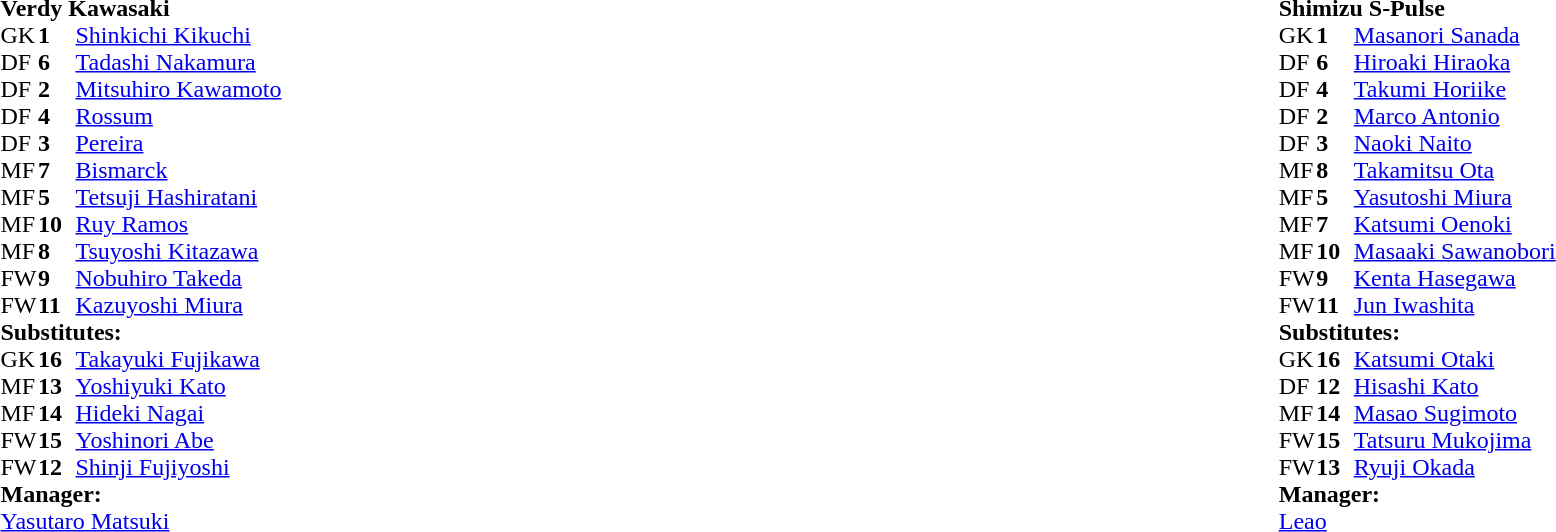<table width="100%">
<tr>
<td valign="top" width="50%"><br><table style="font-size: 100%" cellspacing="0" cellpadding="0">
<tr>
<td colspan="4"><strong>Verdy Kawasaki</strong></td>
</tr>
<tr>
<th width="25"></th>
<th width="25"></th>
</tr>
<tr>
<td>GK</td>
<td><strong>1</strong></td>
<td> <a href='#'>Shinkichi Kikuchi</a></td>
</tr>
<tr>
<td>DF</td>
<td><strong>6</strong></td>
<td> <a href='#'>Tadashi Nakamura</a></td>
</tr>
<tr>
<td>DF</td>
<td><strong>2</strong></td>
<td> <a href='#'>Mitsuhiro Kawamoto</a></td>
<td></td>
</tr>
<tr>
<td>DF</td>
<td><strong>4</strong></td>
<td> <a href='#'>Rossum</a></td>
</tr>
<tr>
<td>DF</td>
<td><strong>3</strong></td>
<td> <a href='#'>Pereira</a></td>
</tr>
<tr>
<td>MF</td>
<td><strong>7</strong></td>
<td> <a href='#'>Bismarck</a></td>
</tr>
<tr>
<td>MF</td>
<td><strong>5</strong></td>
<td> <a href='#'>Tetsuji Hashiratani</a></td>
</tr>
<tr>
<td>MF</td>
<td><strong>10</strong></td>
<td> <a href='#'>Ruy Ramos</a></td>
</tr>
<tr>
<td>MF</td>
<td><strong>8</strong></td>
<td> <a href='#'>Tsuyoshi Kitazawa</a></td>
</tr>
<tr>
<td>FW</td>
<td><strong>9</strong></td>
<td> <a href='#'>Nobuhiro Takeda</a></td>
<td></td>
</tr>
<tr>
<td>FW</td>
<td><strong>11</strong></td>
<td> <a href='#'>Kazuyoshi Miura</a></td>
</tr>
<tr>
<td colspan="4"><strong>Substitutes:</strong></td>
</tr>
<tr>
<td>GK</td>
<td><strong>16</strong></td>
<td> <a href='#'>Takayuki Fujikawa</a></td>
</tr>
<tr>
<td>MF</td>
<td><strong>13</strong></td>
<td> <a href='#'>Yoshiyuki Kato</a></td>
</tr>
<tr>
<td>MF</td>
<td><strong>14</strong></td>
<td> <a href='#'>Hideki Nagai</a></td>
<td></td>
</tr>
<tr>
<td>FW</td>
<td><strong>15</strong></td>
<td> <a href='#'>Yoshinori Abe</a></td>
</tr>
<tr>
<td>FW</td>
<td><strong>12</strong></td>
<td> <a href='#'>Shinji Fujiyoshi</a></td>
<td></td>
</tr>
<tr>
<td colspan="4"><strong>Manager:</strong></td>
</tr>
<tr>
<td colspan="3"> <a href='#'>Yasutaro Matsuki</a></td>
</tr>
</table>
</td>
<td valign="top" width="50%"><br><table style="font-size: 100%" cellspacing="0" cellpadding="0" align="center">
<tr>
<td colspan="4"><strong>Shimizu S-Pulse</strong></td>
</tr>
<tr>
<th width="25"></th>
<th width="25"></th>
</tr>
<tr>
<td>GK</td>
<td><strong>1</strong></td>
<td> <a href='#'>Masanori Sanada</a></td>
</tr>
<tr>
<td>DF</td>
<td><strong>6</strong></td>
<td> <a href='#'>Hiroaki Hiraoka</a></td>
</tr>
<tr>
<td>DF</td>
<td><strong>4</strong></td>
<td> <a href='#'>Takumi Horiike</a></td>
</tr>
<tr>
<td>DF</td>
<td><strong>2</strong></td>
<td> <a href='#'>Marco Antonio</a></td>
</tr>
<tr>
<td>DF</td>
<td><strong>3</strong></td>
<td> <a href='#'>Naoki Naito</a></td>
</tr>
<tr>
<td>MF</td>
<td><strong>8</strong></td>
<td> <a href='#'>Takamitsu Ota</a></td>
</tr>
<tr>
<td>MF</td>
<td><strong>5</strong></td>
<td> <a href='#'>Yasutoshi Miura</a></td>
</tr>
<tr>
<td>MF</td>
<td><strong>7</strong></td>
<td> <a href='#'>Katsumi Oenoki</a></td>
</tr>
<tr>
<td>MF</td>
<td><strong>10</strong></td>
<td> <a href='#'>Masaaki Sawanobori</a></td>
</tr>
<tr>
<td>FW</td>
<td><strong>9</strong></td>
<td> <a href='#'>Kenta Hasegawa</a></td>
</tr>
<tr>
<td>FW</td>
<td><strong>11</strong></td>
<td> <a href='#'>Jun Iwashita</a></td>
<td></td>
</tr>
<tr>
<td colspan="4"><strong>Substitutes:</strong></td>
</tr>
<tr>
<td>GK</td>
<td><strong>16</strong></td>
<td> <a href='#'>Katsumi Otaki</a></td>
</tr>
<tr>
<td>DF</td>
<td><strong>12</strong></td>
<td> <a href='#'>Hisashi Kato</a></td>
<td></td>
</tr>
<tr>
<td>MF</td>
<td><strong>14</strong></td>
<td> <a href='#'>Masao Sugimoto</a></td>
</tr>
<tr>
<td>FW</td>
<td><strong>15</strong></td>
<td> <a href='#'>Tatsuru Mukojima</a></td>
</tr>
<tr>
<td>FW</td>
<td><strong>13</strong></td>
<td> <a href='#'>Ryuji Okada</a></td>
</tr>
<tr>
<td colspan="4"><strong>Manager:</strong></td>
</tr>
<tr>
<td colspan="3"> <a href='#'>Leao</a></td>
</tr>
</table>
</td>
</tr>
</table>
